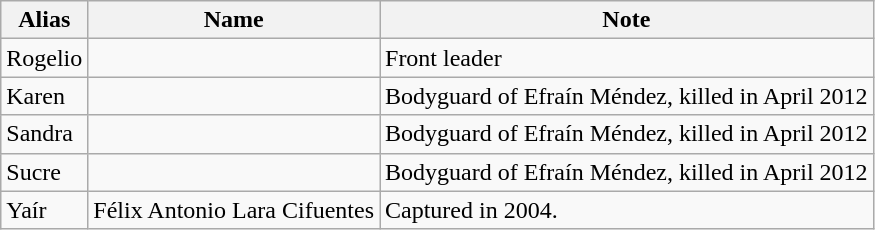<table class="wikitable">
<tr>
<th>Alias</th>
<th>Name</th>
<th>Note</th>
</tr>
<tr>
<td>Rogelio</td>
<td></td>
<td>Front leader</td>
</tr>
<tr>
<td>Karen</td>
<td></td>
<td>Bodyguard of Efraín Méndez, killed in April 2012</td>
</tr>
<tr>
<td>Sandra</td>
<td></td>
<td>Bodyguard of Efraín Méndez, killed in April 2012</td>
</tr>
<tr>
<td>Sucre</td>
<td></td>
<td>Bodyguard of Efraín Méndez, killed in April 2012</td>
</tr>
<tr>
<td>Yaír</td>
<td>Félix Antonio Lara Cifuentes</td>
<td>Captured in 2004.</td>
</tr>
</table>
